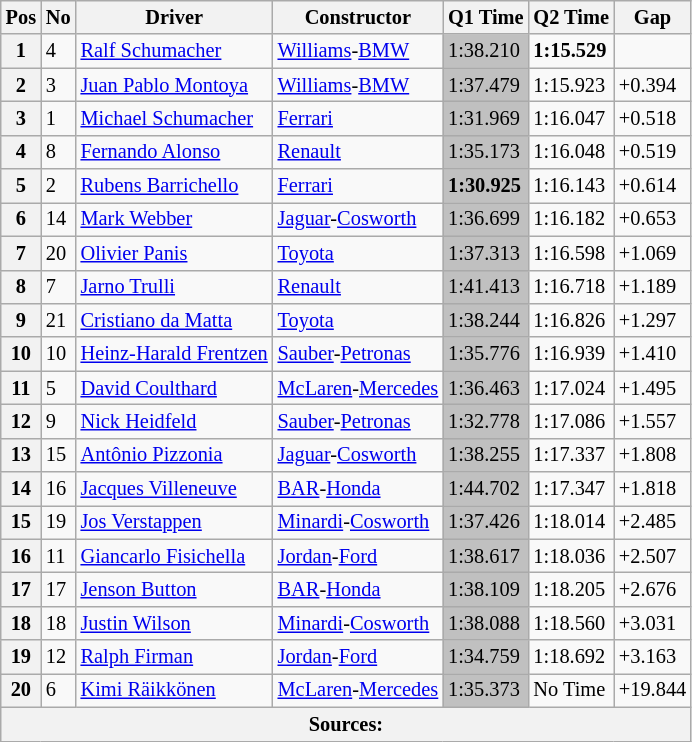<table class="wikitable sortable" style="font-size: 85%;">
<tr>
<th>Pos</th>
<th>No</th>
<th>Driver</th>
<th>Constructor</th>
<th>Q1 Time</th>
<th>Q2 Time</th>
<th>Gap</th>
</tr>
<tr>
<th>1</th>
<td>4</td>
<td data-sort-value="scr"> <a href='#'>Ralf Schumacher</a></td>
<td><a href='#'>Williams</a>-<a href='#'>BMW</a></td>
<td style="background: silver">1:38.210</td>
<td><strong>1:15.529</strong></td>
<td></td>
</tr>
<tr>
<th>2</th>
<td>3</td>
<td data-sort-value="mon"> <a href='#'>Juan Pablo Montoya</a></td>
<td><a href='#'>Williams</a>-<a href='#'>BMW</a></td>
<td style="background: silver">1:37.479</td>
<td>1:15.923</td>
<td>+0.394</td>
</tr>
<tr>
<th>3</th>
<td>1</td>
<td data-sort-value="scm"> <a href='#'>Michael Schumacher</a></td>
<td><a href='#'>Ferrari</a></td>
<td style="background: silver">1:31.969</td>
<td>1:16.047</td>
<td>+0.518</td>
</tr>
<tr>
<th>4</th>
<td>8</td>
<td data-sort-value="alo"> <a href='#'>Fernando Alonso</a></td>
<td><a href='#'>Renault</a></td>
<td style="background: silver">1:35.173</td>
<td>1:16.048</td>
<td>+0.519</td>
</tr>
<tr>
<th>5</th>
<td>2</td>
<td data-sort-value="bar"> <a href='#'>Rubens Barrichello</a></td>
<td><a href='#'>Ferrari</a></td>
<td style="background: silver"><strong>1:30.925</strong></td>
<td>1:16.143</td>
<td>+0.614</td>
</tr>
<tr>
<th>6</th>
<td>14</td>
<td data-sort-value="web"> <a href='#'>Mark Webber</a></td>
<td><a href='#'>Jaguar</a>-<a href='#'>Cosworth</a></td>
<td style="background: silver">1:36.699</td>
<td>1:16.182</td>
<td>+0.653</td>
</tr>
<tr>
<th>7</th>
<td>20</td>
<td data-sort-value="pan"> <a href='#'>Olivier Panis</a></td>
<td><a href='#'>Toyota</a></td>
<td style="background: silver">1:37.313</td>
<td>1:16.598</td>
<td>+1.069</td>
</tr>
<tr>
<th>8</th>
<td>7</td>
<td data-sort-value="tru"> <a href='#'>Jarno Trulli</a></td>
<td><a href='#'>Renault</a></td>
<td style="background: silver">1:41.413</td>
<td>1:16.718</td>
<td>+1.189</td>
</tr>
<tr>
<th>9</th>
<td>21</td>
<td data-sort-value="da m"> <a href='#'>Cristiano da Matta</a></td>
<td><a href='#'>Toyota</a></td>
<td style="background: silver">1:38.244</td>
<td>1:16.826</td>
<td>+1.297</td>
</tr>
<tr>
<th>10</th>
<td>10</td>
<td data-sort-value="fre"> <a href='#'>Heinz-Harald Frentzen</a></td>
<td><a href='#'>Sauber</a>-<a href='#'>Petronas</a></td>
<td style="background: silver">1:35.776</td>
<td>1:16.939</td>
<td>+1.410</td>
</tr>
<tr>
<th>11</th>
<td>5</td>
<td data-sort-value="cou"> <a href='#'>David Coulthard</a></td>
<td><a href='#'>McLaren</a>-<a href='#'>Mercedes</a></td>
<td style="background: silver">1:36.463</td>
<td>1:17.024</td>
<td>+1.495</td>
</tr>
<tr>
<th>12</th>
<td>9</td>
<td data-sort-value="hei"> <a href='#'>Nick Heidfeld</a></td>
<td><a href='#'>Sauber</a>-<a href='#'>Petronas</a></td>
<td style="background: silver">1:32.778</td>
<td>1:17.086</td>
<td>+1.557</td>
</tr>
<tr>
<th>13</th>
<td>15</td>
<td data-sort-value="piz"> <a href='#'>Antônio Pizzonia</a></td>
<td><a href='#'>Jaguar</a>-<a href='#'>Cosworth</a></td>
<td style="background: silver">1:38.255</td>
<td>1:17.337</td>
<td>+1.808</td>
</tr>
<tr>
<th>14</th>
<td>16</td>
<td data-sort-value="vil"> <a href='#'>Jacques Villeneuve</a></td>
<td><a href='#'>BAR</a>-<a href='#'>Honda</a></td>
<td style="background: silver">1:44.702</td>
<td>1:17.347</td>
<td>+1.818</td>
</tr>
<tr>
<th>15</th>
<td>19</td>
<td data-sort-value="ver"> <a href='#'>Jos Verstappen</a></td>
<td><a href='#'>Minardi</a>-<a href='#'>Cosworth</a></td>
<td style="background: silver">1:37.426</td>
<td>1:18.014</td>
<td>+2.485</td>
</tr>
<tr>
<th>16</th>
<td>11</td>
<td data-sort-value="fis"> <a href='#'>Giancarlo Fisichella</a></td>
<td><a href='#'>Jordan</a>-<a href='#'>Ford</a></td>
<td style="background: silver">1:38.617</td>
<td>1:18.036</td>
<td>+2.507</td>
</tr>
<tr>
<th>17</th>
<td>17</td>
<td data-sort-value="but"> <a href='#'>Jenson Button</a></td>
<td><a href='#'>BAR</a>-<a href='#'>Honda</a></td>
<td style="background: silver">1:38.109</td>
<td>1:18.205</td>
<td>+2.676</td>
</tr>
<tr>
<th>18</th>
<td>18</td>
<td data-sort-value="wil"> <a href='#'>Justin Wilson</a></td>
<td><a href='#'>Minardi</a>-<a href='#'>Cosworth</a></td>
<td style="background: silver">1:38.088</td>
<td>1:18.560</td>
<td>+3.031</td>
</tr>
<tr>
<th>19</th>
<td>12</td>
<td data-sort-value="fir"> <a href='#'>Ralph Firman</a></td>
<td><a href='#'>Jordan</a>-<a href='#'>Ford</a></td>
<td style="background: silver">1:34.759</td>
<td>1:18.692</td>
<td>+3.163</td>
</tr>
<tr>
<th>20</th>
<td>6</td>
<td data-sort-value="rai"> <a href='#'>Kimi Räikkönen</a></td>
<td><a href='#'>McLaren</a>-<a href='#'>Mercedes</a></td>
<td style="background: silver">1:35.373</td>
<td>No Time</td>
<td>+19.844</td>
</tr>
<tr>
<th colspan="7">Sources:</th>
</tr>
</table>
